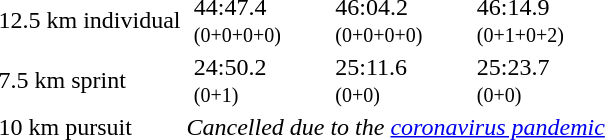<table>
<tr>
<td>12.5 km individual<br><em></em></td>
<td></td>
<td>44:47.4<br><small>(0+0+0+0)</small></td>
<td></td>
<td>46:04.2<br><small>(0+0+0+0)</small></td>
<td></td>
<td>46:14.9<br><small>(0+1+0+2)</small></td>
</tr>
<tr>
<td>7.5 km sprint<br><em></em></td>
<td></td>
<td>24:50.2<br><small>(0+1)</small></td>
<td></td>
<td>25:11.6<br><small>(0+0)</small></td>
<td></td>
<td>25:23.7<br><small>(0+0)</small></td>
</tr>
<tr>
<td>10 km pursuit</td>
<td colspan=6  align=center><em>Cancelled due to the <a href='#'>coronavirus pandemic</a></em></td>
</tr>
</table>
